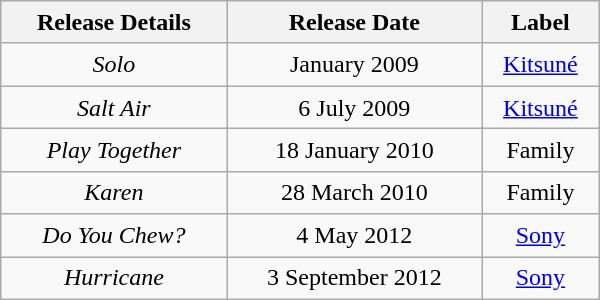<table class="wikitable" style="text-align: center; width: 400px; height: 200px;">
<tr>
<th>Release Details</th>
<th>Release Date</th>
<th>Label</th>
</tr>
<tr>
<td><em>Solo</em></td>
<td>January 2009</td>
<td><a href='#'>Kitsuné</a></td>
</tr>
<tr>
<td><em>Salt Air</em></td>
<td>6 July 2009</td>
<td><a href='#'>Kitsuné</a></td>
</tr>
<tr>
<td><em>Play Together</em></td>
<td>18 January 2010</td>
<td>Family</td>
</tr>
<tr>
<td><em>Karen</em></td>
<td>28 March 2010</td>
<td>Family</td>
</tr>
<tr>
<td><em>Do You Chew?</em></td>
<td>4 May 2012</td>
<td><a href='#'>Sony</a></td>
</tr>
<tr>
<td><em>Hurricane</em></td>
<td>3 September 2012</td>
<td><a href='#'>Sony</a></td>
</tr>
</table>
